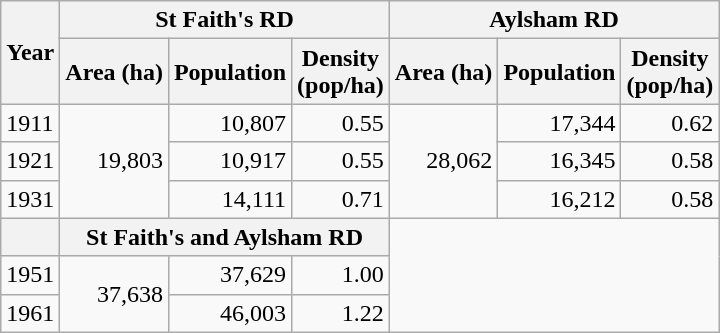<table class="wikitable">
<tr>
<th rowspan="2">Year</th>
<th colspan="3">St Faith's RD</th>
<th colspan="3">Aylsham RD</th>
</tr>
<tr>
<th>Area (ha)<br></th>
<th>Population<br></th>
<th>Density<br>(pop/ha)</th>
<th>Area (ha)<br></th>
<th>Population<br></th>
<th>Density<br>(pop/ha)</th>
</tr>
<tr>
<td>1911</td>
<td style="text-align:right;" rowspan="3">19,803</td>
<td style="text-align:right;">10,807</td>
<td style="text-align:right;">0.55</td>
<td style="text-align:right;" rowspan="3">28,062</td>
<td style="text-align:right;">17,344</td>
<td style="text-align:right;">0.62</td>
</tr>
<tr>
<td>1921</td>
<td style="text-align:right;">10,917</td>
<td style="text-align:right;">0.55</td>
<td style="text-align:right;">16,345</td>
<td style="text-align:right;">0.58</td>
</tr>
<tr>
<td>1931</td>
<td style="text-align:right;">14,111</td>
<td style="text-align:right;">0.71</td>
<td style="text-align:right;">16,212</td>
<td style="text-align:right;">0.58</td>
</tr>
<tr>
<th></th>
<th colspan="3">St Faith's and Aylsham RD</th>
</tr>
<tr>
<td>1951</td>
<td style="text-align:right;" rowspan="2">37,638</td>
<td style="text-align:right;">37,629</td>
<td style="text-align:right;">1.00</td>
</tr>
<tr>
<td>1961</td>
<td style="text-align:right;">46,003</td>
<td style="text-align:right;">1.22</td>
</tr>
</table>
